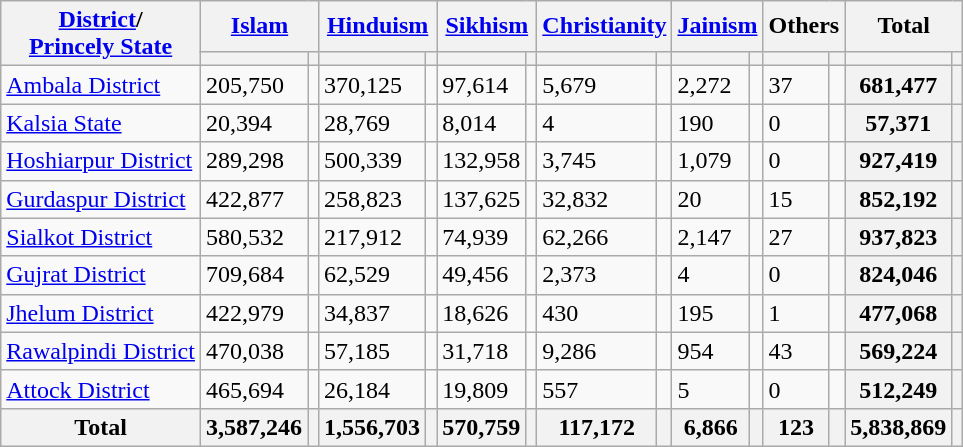<table class="wikitable sortable">
<tr>
<th rowspan="2"><a href='#'>District</a>/<br><a href='#'>Princely State</a></th>
<th colspan="2"><a href='#'>Islam</a> </th>
<th colspan="2"><a href='#'>Hinduism</a> </th>
<th colspan="2"><a href='#'>Sikhism</a> </th>
<th colspan="2"><a href='#'>Christianity</a> </th>
<th colspan="2"><a href='#'>Jainism</a> </th>
<th colspan="2">Others</th>
<th colspan="2">Total</th>
</tr>
<tr>
<th><a href='#'></a></th>
<th></th>
<th></th>
<th></th>
<th></th>
<th></th>
<th></th>
<th></th>
<th></th>
<th></th>
<th></th>
<th></th>
<th></th>
<th></th>
</tr>
<tr>
<td><a href='#'>Ambala District</a></td>
<td>205,750</td>
<td></td>
<td>370,125</td>
<td></td>
<td>97,614</td>
<td></td>
<td>5,679</td>
<td></td>
<td>2,272</td>
<td></td>
<td>37</td>
<td></td>
<th>681,477</th>
<th></th>
</tr>
<tr>
<td><a href='#'>Kalsia State</a></td>
<td>20,394</td>
<td></td>
<td>28,769</td>
<td></td>
<td>8,014</td>
<td></td>
<td>4</td>
<td></td>
<td>190</td>
<td></td>
<td>0</td>
<td></td>
<th>57,371</th>
<th></th>
</tr>
<tr>
<td><a href='#'>Hoshiarpur District</a></td>
<td>289,298</td>
<td></td>
<td>500,339</td>
<td></td>
<td>132,958</td>
<td></td>
<td>3,745</td>
<td></td>
<td>1,079</td>
<td></td>
<td>0</td>
<td></td>
<th>927,419</th>
<th></th>
</tr>
<tr>
<td><a href='#'>Gurdaspur District</a></td>
<td>422,877</td>
<td></td>
<td>258,823</td>
<td></td>
<td>137,625</td>
<td></td>
<td>32,832</td>
<td></td>
<td>20</td>
<td></td>
<td>15</td>
<td></td>
<th>852,192</th>
<th></th>
</tr>
<tr>
<td><a href='#'>Sialkot District</a></td>
<td>580,532</td>
<td></td>
<td>217,912</td>
<td></td>
<td>74,939</td>
<td></td>
<td>62,266</td>
<td></td>
<td>2,147</td>
<td></td>
<td>27</td>
<td></td>
<th>937,823</th>
<th></th>
</tr>
<tr>
<td><a href='#'>Gujrat District</a></td>
<td>709,684</td>
<td></td>
<td>62,529</td>
<td></td>
<td>49,456</td>
<td></td>
<td>2,373</td>
<td></td>
<td>4</td>
<td></td>
<td>0</td>
<td></td>
<th>824,046</th>
<th></th>
</tr>
<tr>
<td><a href='#'>Jhelum District</a></td>
<td>422,979</td>
<td></td>
<td>34,837</td>
<td></td>
<td>18,626</td>
<td></td>
<td>430</td>
<td></td>
<td>195</td>
<td></td>
<td>1</td>
<td></td>
<th>477,068</th>
<th></th>
</tr>
<tr>
<td><a href='#'>Rawalpindi District</a></td>
<td>470,038</td>
<td></td>
<td>57,185</td>
<td></td>
<td>31,718</td>
<td></td>
<td>9,286</td>
<td></td>
<td>954</td>
<td></td>
<td>43</td>
<td></td>
<th>569,224</th>
<th></th>
</tr>
<tr>
<td><a href='#'>Attock District</a></td>
<td>465,694</td>
<td></td>
<td>26,184</td>
<td></td>
<td>19,809</td>
<td></td>
<td>557</td>
<td></td>
<td>5</td>
<td></td>
<td>0</td>
<td></td>
<th>512,249</th>
<th></th>
</tr>
<tr>
<th>Total</th>
<th>3,587,246</th>
<th></th>
<th>1,556,703</th>
<th></th>
<th>570,759</th>
<th></th>
<th>117,172</th>
<th></th>
<th>6,866</th>
<th></th>
<th>123</th>
<th></th>
<th>5,838,869</th>
<th></th>
</tr>
</table>
